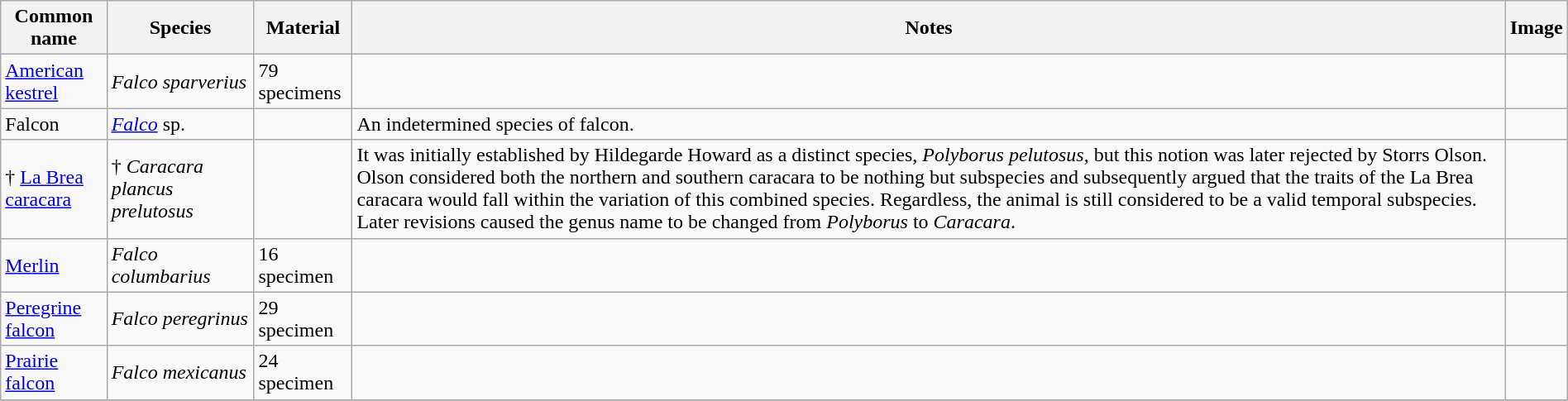<table class="wikitable" align="center" width="100%">
<tr>
<th>Common name</th>
<th>Species</th>
<th>Material</th>
<th>Notes</th>
<th>Image</th>
</tr>
<tr>
<td><a href='#'>American kestrel</a></td>
<td><em>Falco sparverius</em></td>
<td>79 specimens</td>
<td></td>
<td></td>
</tr>
<tr>
<td>Falcon</td>
<td><em><a href='#'>Falco</a></em> sp.</td>
<td></td>
<td>An indetermined species of falcon.</td>
<td></td>
</tr>
<tr>
<td>† <a href='#'>La Brea caracara</a></td>
<td>† <em>Caracara plancus prelutosus</em></td>
<td></td>
<td>It was initially established by Hildegarde Howard as a distinct species, <em>Polyborus pelutosus</em>, but this notion was later rejected by Storrs Olson. Olson considered both the northern and southern caracara to be nothing but subspecies and subsequently argued that the traits of the La Brea caracara would fall within the variation of this combined species. Regardless, the animal is still considered to be a valid temporal subspecies. Later revisions caused the genus name to be changed from <em>Polyborus</em> to <em>Caracara</em>.</td>
<td></td>
</tr>
<tr>
<td><a href='#'>Merlin</a></td>
<td><em>Falco columbarius</em></td>
<td>16 specimen</td>
<td></td>
<td></td>
</tr>
<tr>
<td><a href='#'>Peregrine falcon</a></td>
<td><em>Falco peregrinus</em></td>
<td>29 specimen</td>
<td></td>
<td></td>
</tr>
<tr>
<td><a href='#'>Prairie falcon</a></td>
<td><em>Falco mexicanus</em></td>
<td>24 specimen</td>
<td></td>
<td></td>
</tr>
<tr>
</tr>
</table>
